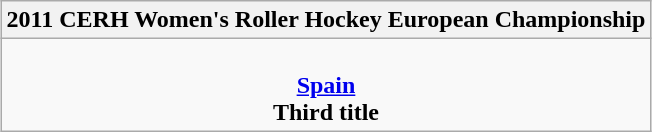<table class=wikitable style="text-align:center; margin:auto">
<tr>
<th>2011 CERH Women's Roller Hockey European Championship</th>
</tr>
<tr>
<td> <br> <strong><a href='#'>Spain</a></strong> <br> <strong>Third title</strong></td>
</tr>
</table>
